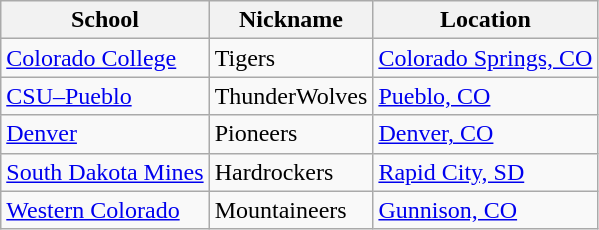<table class="wikitable sortable">
<tr>
<th>School</th>
<th>Nickname</th>
<th>Location</th>
</tr>
<tr>
<td><a href='#'>Colorado College</a></td>
<td>Tigers</td>
<td><a href='#'>Colorado Springs, CO</a></td>
</tr>
<tr>
<td><a href='#'>CSU–Pueblo</a></td>
<td>ThunderWolves</td>
<td><a href='#'>Pueblo, CO</a></td>
</tr>
<tr>
<td><a href='#'>Denver</a></td>
<td>Pioneers</td>
<td><a href='#'>Denver, CO</a></td>
</tr>
<tr>
<td><a href='#'>South Dakota Mines</a></td>
<td>Hardrockers</td>
<td><a href='#'>Rapid City, SD</a></td>
</tr>
<tr>
<td><a href='#'>Western Colorado</a></td>
<td>Mountaineers</td>
<td><a href='#'>Gunnison, CO</a></td>
</tr>
</table>
